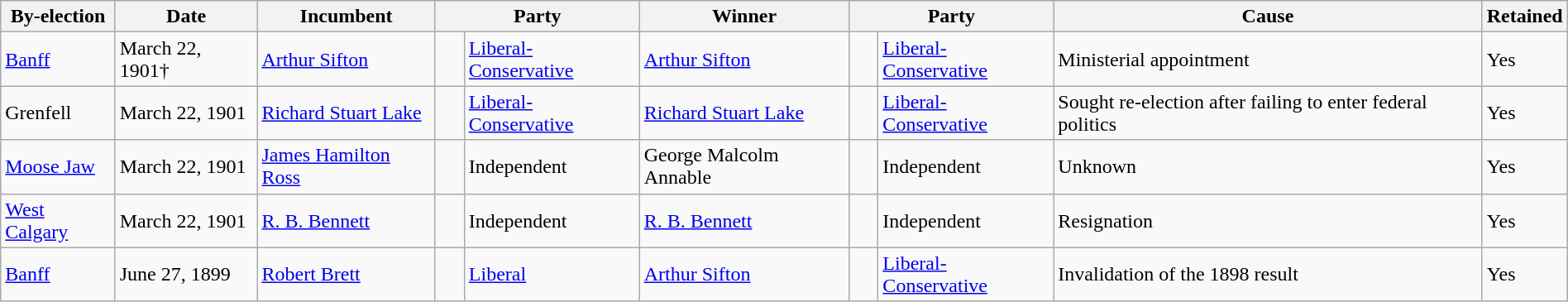<table class=wikitable style="width:100%">
<tr>
<th>By-election</th>
<th>Date</th>
<th>Incumbent</th>
<th colspan=2>Party</th>
<th>Winner</th>
<th colspan=2>Party</th>
<th>Cause</th>
<th>Retained</th>
</tr>
<tr>
<td><a href='#'>Banff</a></td>
<td>March 22, 1901†</td>
<td><a href='#'>Arthur Sifton</a></td>
<td>    </td>
<td><a href='#'>Liberal-Conservative</a></td>
<td><a href='#'>Arthur Sifton</a></td>
<td>    </td>
<td><a href='#'>Liberal-Conservative</a></td>
<td>Ministerial appointment</td>
<td>Yes</td>
</tr>
<tr>
<td>Grenfell</td>
<td>March 22, 1901</td>
<td><a href='#'>Richard Stuart Lake</a></td>
<td>    </td>
<td><a href='#'>Liberal-Conservative</a></td>
<td><a href='#'>Richard Stuart Lake</a></td>
<td>    </td>
<td><a href='#'>Liberal-Conservative</a></td>
<td>Sought re-election after failing to enter federal politics</td>
<td>Yes</td>
</tr>
<tr>
<td><a href='#'>Moose Jaw</a></td>
<td>March 22, 1901</td>
<td><a href='#'>James Hamilton Ross</a></td>
<td>    </td>
<td>Independent</td>
<td>George Malcolm Annable</td>
<td>    </td>
<td>Independent</td>
<td>Unknown</td>
<td>Yes</td>
</tr>
<tr>
<td><a href='#'>West Calgary</a></td>
<td>March 22, 1901</td>
<td><a href='#'>R. B. Bennett</a></td>
<td>    </td>
<td>Independent</td>
<td><a href='#'>R. B. Bennett</a></td>
<td>    </td>
<td>Independent</td>
<td>Resignation</td>
<td>Yes</td>
</tr>
<tr>
<td><a href='#'>Banff</a></td>
<td>June 27, 1899</td>
<td><a href='#'>Robert Brett</a></td>
<td>    </td>
<td><a href='#'>Liberal</a></td>
<td><a href='#'>Arthur Sifton</a></td>
<td>    </td>
<td><a href='#'>Liberal-Conservative</a></td>
<td>Invalidation of the 1898 result</td>
<td>Yes</td>
</tr>
</table>
